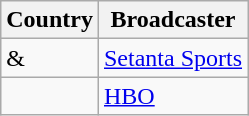<table class="wikitable">
<tr>
<th align=center>Country</th>
<th align=center>Broadcaster</th>
</tr>
<tr>
<td> & </td>
<td><a href='#'>Setanta Sports</a></td>
</tr>
<tr>
<td></td>
<td><a href='#'>HBO</a></td>
</tr>
</table>
